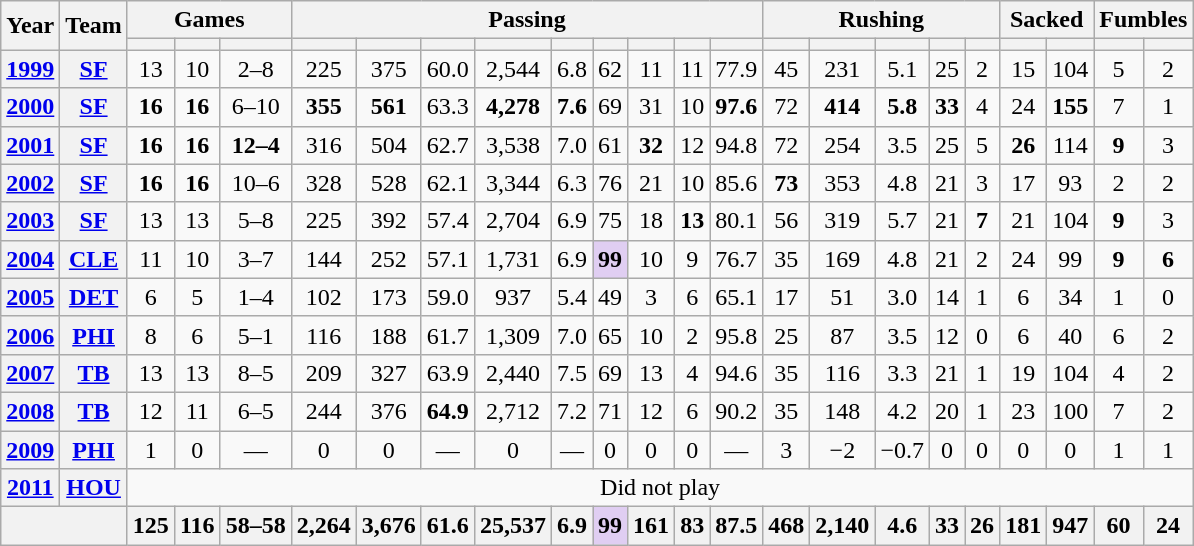<table class="wikitable" style="text-align:center;">
<tr>
<th rowspan="2">Year</th>
<th rowspan="2">Team</th>
<th colspan="3">Games</th>
<th colspan="9">Passing</th>
<th colspan="5">Rushing</th>
<th colspan="2">Sacked</th>
<th colspan="2">Fumbles</th>
</tr>
<tr>
<th></th>
<th></th>
<th></th>
<th></th>
<th></th>
<th></th>
<th></th>
<th></th>
<th></th>
<th></th>
<th></th>
<th></th>
<th></th>
<th></th>
<th></th>
<th></th>
<th></th>
<th></th>
<th></th>
<th></th>
<th></th>
</tr>
<tr>
<th><a href='#'>1999</a></th>
<th><a href='#'>SF</a></th>
<td>13</td>
<td>10</td>
<td>2–8</td>
<td>225</td>
<td>375</td>
<td>60.0</td>
<td>2,544</td>
<td>6.8</td>
<td>62</td>
<td>11</td>
<td>11</td>
<td>77.9</td>
<td>45</td>
<td>231</td>
<td>5.1</td>
<td>25</td>
<td>2</td>
<td>15</td>
<td>104</td>
<td>5</td>
<td>2</td>
</tr>
<tr>
<th><a href='#'>2000</a></th>
<th><a href='#'>SF</a></th>
<td><strong>16</strong></td>
<td><strong>16</strong></td>
<td>6–10</td>
<td><strong>355</strong></td>
<td><strong>561</strong></td>
<td>63.3</td>
<td><strong>4,278</strong></td>
<td><strong>7.6</strong></td>
<td>69</td>
<td>31</td>
<td>10</td>
<td><strong>97.6</strong></td>
<td>72</td>
<td><strong>414</strong></td>
<td><strong>5.8</strong></td>
<td><strong>33</strong></td>
<td>4</td>
<td>24</td>
<td><strong>155</strong></td>
<td>7</td>
<td>1</td>
</tr>
<tr>
<th><a href='#'>2001</a></th>
<th><a href='#'>SF</a></th>
<td><strong>16</strong></td>
<td><strong>16</strong></td>
<td><strong>12–4</strong></td>
<td>316</td>
<td>504</td>
<td>62.7</td>
<td>3,538</td>
<td>7.0</td>
<td>61</td>
<td><strong>32</strong></td>
<td>12</td>
<td>94.8</td>
<td>72</td>
<td>254</td>
<td>3.5</td>
<td>25</td>
<td>5</td>
<td><strong>26</strong></td>
<td>114</td>
<td><strong>9</strong></td>
<td>3</td>
</tr>
<tr>
<th><a href='#'>2002</a></th>
<th><a href='#'>SF</a></th>
<td><strong>16</strong></td>
<td><strong>16</strong></td>
<td>10–6</td>
<td>328</td>
<td>528</td>
<td>62.1</td>
<td>3,344</td>
<td>6.3</td>
<td>76</td>
<td>21</td>
<td>10</td>
<td>85.6</td>
<td><strong>73</strong></td>
<td>353</td>
<td>4.8</td>
<td>21</td>
<td>3</td>
<td>17</td>
<td>93</td>
<td>2</td>
<td>2</td>
</tr>
<tr>
<th><a href='#'>2003</a></th>
<th><a href='#'>SF</a></th>
<td>13</td>
<td>13</td>
<td>5–8</td>
<td>225</td>
<td>392</td>
<td>57.4</td>
<td>2,704</td>
<td>6.9</td>
<td>75</td>
<td>18</td>
<td><strong>13</strong></td>
<td>80.1</td>
<td>56</td>
<td>319</td>
<td>5.7</td>
<td>21</td>
<td><strong>7</strong></td>
<td>21</td>
<td>104</td>
<td><strong>9</strong></td>
<td>3</td>
</tr>
<tr>
<th><a href='#'>2004</a></th>
<th><a href='#'>CLE</a></th>
<td>11</td>
<td>10</td>
<td>3–7</td>
<td>144</td>
<td>252</td>
<td>57.1</td>
<td>1,731</td>
<td>6.9</td>
<td style="background:#e0cef2;"><strong>99</strong></td>
<td>10</td>
<td>9</td>
<td>76.7</td>
<td>35</td>
<td>169</td>
<td>4.8</td>
<td>21</td>
<td>2</td>
<td>24</td>
<td>99</td>
<td><strong>9</strong></td>
<td><strong>6</strong></td>
</tr>
<tr>
<th><a href='#'>2005</a></th>
<th><a href='#'>DET</a></th>
<td>6</td>
<td>5</td>
<td>1–4</td>
<td>102</td>
<td>173</td>
<td>59.0</td>
<td>937</td>
<td>5.4</td>
<td>49</td>
<td>3</td>
<td>6</td>
<td>65.1</td>
<td>17</td>
<td>51</td>
<td>3.0</td>
<td>14</td>
<td>1</td>
<td>6</td>
<td>34</td>
<td>1</td>
<td>0</td>
</tr>
<tr>
<th><a href='#'>2006</a></th>
<th><a href='#'>PHI</a></th>
<td>8</td>
<td>6</td>
<td>5–1</td>
<td>116</td>
<td>188</td>
<td>61.7</td>
<td>1,309</td>
<td>7.0</td>
<td>65</td>
<td>10</td>
<td>2</td>
<td>95.8</td>
<td>25</td>
<td>87</td>
<td>3.5</td>
<td>12</td>
<td>0</td>
<td>6</td>
<td>40</td>
<td>6</td>
<td>2</td>
</tr>
<tr>
<th><a href='#'>2007</a></th>
<th><a href='#'>TB</a></th>
<td>13</td>
<td>13</td>
<td>8–5</td>
<td>209</td>
<td>327</td>
<td>63.9</td>
<td>2,440</td>
<td>7.5</td>
<td>69</td>
<td>13</td>
<td>4</td>
<td>94.6</td>
<td>35</td>
<td>116</td>
<td>3.3</td>
<td>21</td>
<td>1</td>
<td>19</td>
<td>104</td>
<td>4</td>
<td>2</td>
</tr>
<tr>
<th><a href='#'>2008</a></th>
<th><a href='#'>TB</a></th>
<td>12</td>
<td>11</td>
<td>6–5</td>
<td>244</td>
<td>376</td>
<td><strong>64.9</strong></td>
<td>2,712</td>
<td>7.2</td>
<td>71</td>
<td>12</td>
<td>6</td>
<td>90.2</td>
<td>35</td>
<td>148</td>
<td>4.2</td>
<td>20</td>
<td>1</td>
<td>23</td>
<td>100</td>
<td>7</td>
<td>2</td>
</tr>
<tr>
<th><a href='#'>2009</a></th>
<th><a href='#'>PHI</a></th>
<td>1</td>
<td>0</td>
<td>—</td>
<td>0</td>
<td>0</td>
<td>—</td>
<td>0</td>
<td>—</td>
<td>0</td>
<td>0</td>
<td>0</td>
<td>—</td>
<td>3</td>
<td>−2</td>
<td>−0.7</td>
<td>0</td>
<td>0</td>
<td>0</td>
<td>0</td>
<td>1</td>
<td>1</td>
</tr>
<tr>
<th><a href='#'>2011</a></th>
<th><a href='#'>HOU</a></th>
<td colspan="21">Did not play</td>
</tr>
<tr>
<th colspan="2"></th>
<th>125</th>
<th>116</th>
<th>58–58</th>
<th>2,264</th>
<th>3,676</th>
<th>61.6</th>
<th>25,537</th>
<th>6.9</th>
<th style="background:#e0cef2;">99</th>
<th>161</th>
<th>83</th>
<th>87.5</th>
<th>468</th>
<th>2,140</th>
<th>4.6</th>
<th>33</th>
<th>26</th>
<th>181</th>
<th>947</th>
<th>60</th>
<th>24</th>
</tr>
</table>
